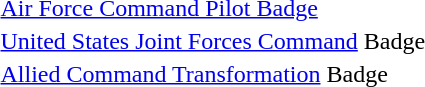<table>
<tr>
<td></td>
<td><a href='#'>Air Force Command Pilot Badge</a></td>
</tr>
<tr>
<td></td>
<td><a href='#'>United States Joint Forces Command</a> Badge</td>
</tr>
<tr>
<td></td>
<td><a href='#'>Allied Command Transformation</a> Badge</td>
</tr>
</table>
